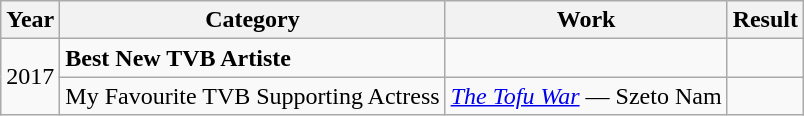<table class="wikitable sortable">
<tr>
<th>Year</th>
<th>Category</th>
<th>Work</th>
<th>Result</th>
</tr>
<tr>
<td rowspan=2>2017</td>
<td><strong> Best New TVB Artiste </strong></td>
<td></td>
<td></td>
</tr>
<tr>
<td>My Favourite TVB Supporting Actress</td>
<td><em><a href='#'>The Tofu War</a></em> — Szeto Nam</td>
<td></td>
</tr>
</table>
